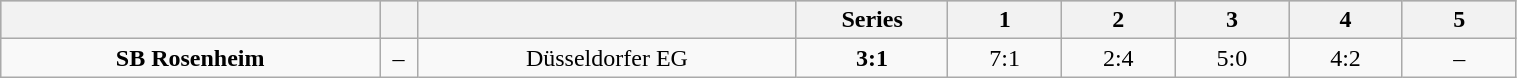<table class="wikitable" width="80%">
<tr style="background-color:#c0c0c0;">
<th style="width:25%;"></th>
<th style="width:2.5%;"></th>
<th style="width:25%;"></th>
<th style="width:10%;">Series</th>
<th style="width:7.5%;">1</th>
<th style="width:7.5%;">2</th>
<th style="width:7.5%;">3</th>
<th style="width:7.5%;">4</th>
<th style="width:7.5%;">5</th>
</tr>
<tr align="center">
<td><strong>SB Rosenheim</strong></td>
<td>–</td>
<td>Düsseldorfer EG</td>
<td><strong>3:1</strong></td>
<td>7:1</td>
<td>2:4</td>
<td>5:0</td>
<td>4:2</td>
<td>–</td>
</tr>
</table>
